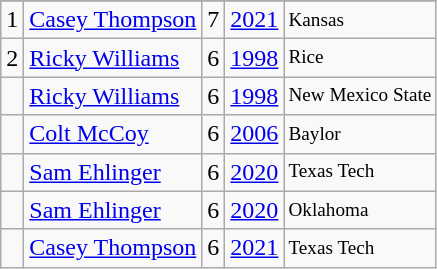<table class="wikitable">
<tr>
</tr>
<tr>
<td>1</td>
<td><a href='#'>Casey Thompson</a></td>
<td><abbr>7</abbr></td>
<td><a href='#'>2021</a></td>
<td style="font-size:80%;">Kansas</td>
</tr>
<tr>
<td>2</td>
<td><a href='#'>Ricky Williams</a></td>
<td><abbr>6</abbr></td>
<td><a href='#'>1998</a></td>
<td style="font-size:80%;">Rice</td>
</tr>
<tr>
<td></td>
<td><a href='#'>Ricky Williams</a></td>
<td><abbr>6</abbr></td>
<td><a href='#'>1998</a></td>
<td style="font-size:80%;">New Mexico State</td>
</tr>
<tr>
<td></td>
<td><a href='#'>Colt McCoy</a></td>
<td><abbr>6</abbr></td>
<td><a href='#'>2006</a></td>
<td style="font-size:80%;">Baylor</td>
</tr>
<tr>
<td></td>
<td><a href='#'>Sam Ehlinger</a></td>
<td><abbr>6</abbr></td>
<td><a href='#'>2020</a></td>
<td style="font-size:80%;">Texas Tech</td>
</tr>
<tr>
<td></td>
<td><a href='#'>Sam Ehlinger</a></td>
<td><abbr>6</abbr></td>
<td><a href='#'>2020</a></td>
<td style="font-size:80%;">Oklahoma</td>
</tr>
<tr>
<td></td>
<td><a href='#'>Casey Thompson</a></td>
<td><abbr>6</abbr></td>
<td><a href='#'>2021</a></td>
<td style="font-size:80%;">Texas Tech</td>
</tr>
</table>
